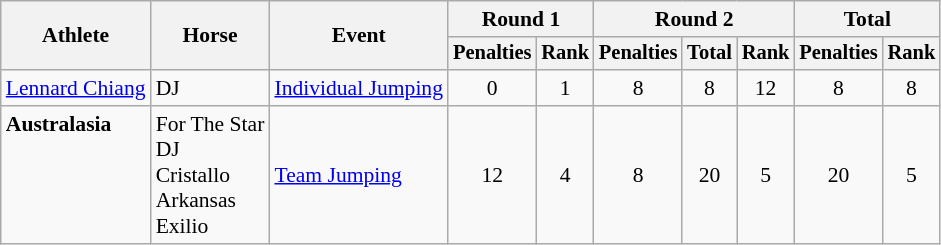<table class="wikitable" border="1" style="font-size:90%">
<tr>
<th rowspan=2>Athlete</th>
<th rowspan=2>Horse</th>
<th rowspan=2>Event</th>
<th colspan=2>Round 1</th>
<th colspan=3>Round 2</th>
<th colspan=2>Total</th>
</tr>
<tr style="font-size:95%">
<th>Penalties</th>
<th>Rank</th>
<th>Penalties</th>
<th>Total</th>
<th>Rank</th>
<th>Penalties</th>
<th>Rank</th>
</tr>
<tr align=center>
<td align=left><a href='#'>Lennard Chiang</a></td>
<td align=left>DJ</td>
<td align=left><a href='#'>Individual Jumping</a></td>
<td>0</td>
<td>1</td>
<td>8</td>
<td>8</td>
<td>12</td>
<td>8</td>
<td>8</td>
</tr>
<tr align=center>
<td align=left><strong>Australasia</strong><br><br><br><br><br></td>
<td align=left valign=bottom>For The Star<br>DJ<br>Cristallo<br>Arkansas<br>Exilio</td>
<td align=left><a href='#'>Team Jumping</a></td>
<td>12</td>
<td>4</td>
<td>8</td>
<td>20</td>
<td>5</td>
<td>20</td>
<td>5</td>
</tr>
</table>
